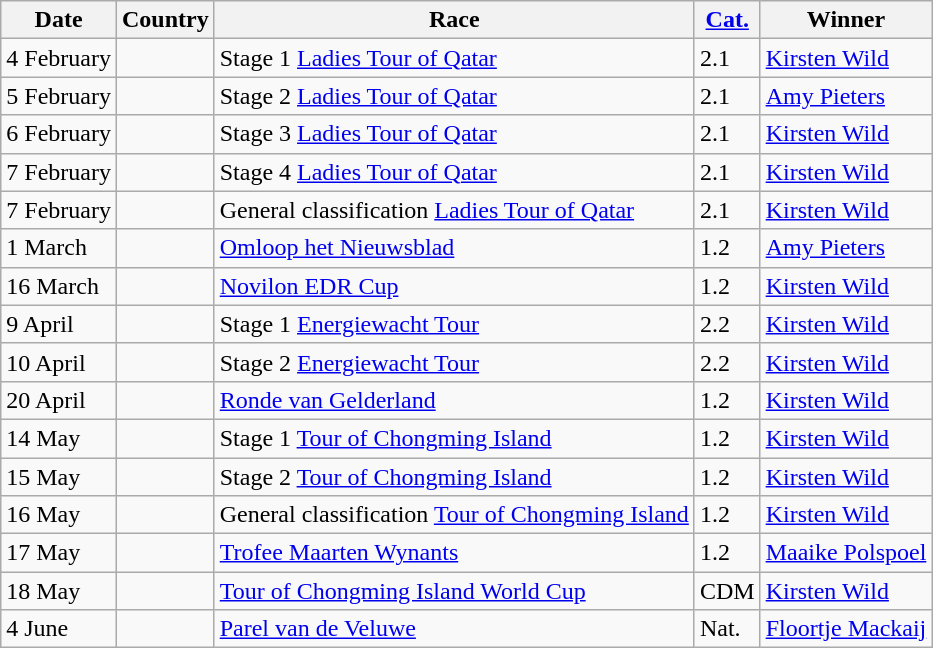<table class="wikitable sortable">
<tr>
<th>Date</th>
<th>Country</th>
<th>Race</th>
<th><a href='#'>Cat.</a></th>
<th>Winner</th>
</tr>
<tr>
<td>4 February</td>
<td></td>
<td>Stage 1 <a href='#'>Ladies Tour of Qatar</a></td>
<td>2.1</td>
<td> <a href='#'>Kirsten Wild</a></td>
</tr>
<tr>
<td>5 February</td>
<td></td>
<td>Stage 2 <a href='#'>Ladies Tour of Qatar</a></td>
<td>2.1</td>
<td> <a href='#'>Amy Pieters</a></td>
</tr>
<tr>
<td>6 February</td>
<td></td>
<td>Stage 3 <a href='#'>Ladies Tour of Qatar</a></td>
<td>2.1</td>
<td> <a href='#'>Kirsten Wild</a></td>
</tr>
<tr>
<td>7 February</td>
<td></td>
<td>Stage 4 <a href='#'>Ladies Tour of Qatar</a></td>
<td>2.1</td>
<td> <a href='#'>Kirsten Wild</a></td>
</tr>
<tr>
<td>7 February</td>
<td></td>
<td>General classification <a href='#'>Ladies Tour of Qatar</a></td>
<td>2.1</td>
<td> <a href='#'>Kirsten Wild</a></td>
</tr>
<tr>
<td>1 March</td>
<td></td>
<td><a href='#'>Omloop het Nieuwsblad</a></td>
<td>1.2</td>
<td> <a href='#'>Amy Pieters</a></td>
</tr>
<tr>
<td>16 March</td>
<td></td>
<td><a href='#'>Novilon EDR Cup</a></td>
<td>1.2</td>
<td> <a href='#'>Kirsten Wild</a></td>
</tr>
<tr>
<td>9 April</td>
<td></td>
<td>Stage 1 <a href='#'>Energiewacht Tour</a></td>
<td>2.2</td>
<td> <a href='#'>Kirsten Wild</a></td>
</tr>
<tr>
<td>10 April</td>
<td></td>
<td>Stage 2 <a href='#'>Energiewacht Tour</a></td>
<td>2.2</td>
<td> <a href='#'>Kirsten Wild</a></td>
</tr>
<tr>
<td>20 April</td>
<td></td>
<td><a href='#'>Ronde van Gelderland</a></td>
<td>1.2</td>
<td> <a href='#'>Kirsten Wild</a></td>
</tr>
<tr>
<td>14 May</td>
<td></td>
<td>Stage 1 <a href='#'>Tour of Chongming Island</a></td>
<td>1.2</td>
<td> <a href='#'>Kirsten Wild</a></td>
</tr>
<tr>
<td>15 May</td>
<td></td>
<td>Stage 2 <a href='#'>Tour of Chongming Island</a></td>
<td>1.2</td>
<td> <a href='#'>Kirsten Wild</a></td>
</tr>
<tr>
<td>16 May</td>
<td></td>
<td>General classification <a href='#'>Tour of Chongming Island</a></td>
<td>1.2</td>
<td> <a href='#'>Kirsten Wild</a></td>
</tr>
<tr>
<td>17 May</td>
<td></td>
<td><a href='#'>Trofee Maarten Wynants</a></td>
<td>1.2</td>
<td> <a href='#'>Maaike Polspoel</a></td>
</tr>
<tr>
<td>18 May</td>
<td></td>
<td><a href='#'>Tour of Chongming Island World Cup</a></td>
<td>CDM</td>
<td> <a href='#'>Kirsten Wild</a></td>
</tr>
<tr>
<td>4 June</td>
<td></td>
<td><a href='#'>Parel van de Veluwe</a></td>
<td>Nat.</td>
<td> <a href='#'>Floortje Mackaij</a></td>
</tr>
</table>
